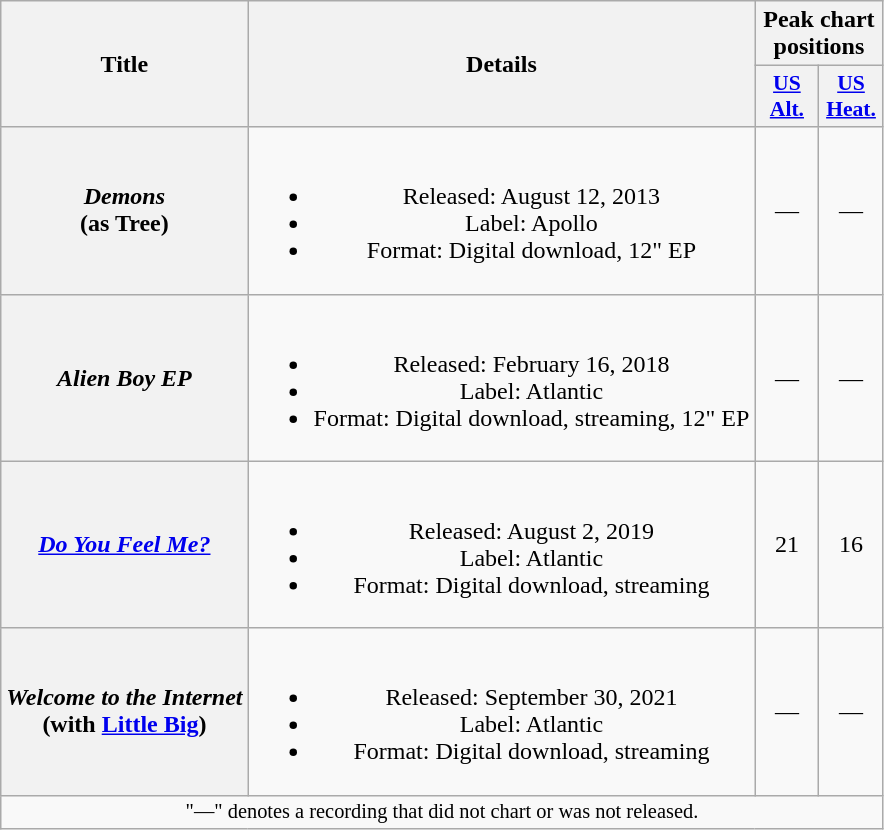<table class="wikitable plainrowheaders" style="text-align:center;">
<tr>
<th rowspan="2" scope="col">Title</th>
<th rowspan="2" scope="col">Details</th>
<th colspan="2">Peak chart positions</th>
</tr>
<tr>
<th scope="col" style="width:2.5em;font-size:90%;"><a href='#'>US<br>Alt.</a><br></th>
<th scope="col" style="width:2.5em;font-size:90%;"><a href='#'>US<br>Heat.</a><br></th>
</tr>
<tr>
<th scope="row"><em>Demons</em><br><span>(as Tree)</span></th>
<td><br><ul><li>Released: August 12, 2013</li><li>Label: Apollo</li><li>Format: Digital download, 12" EP</li></ul></td>
<td>—</td>
<td>—</td>
</tr>
<tr>
<th scope="row"><em>Alien Boy EP</em></th>
<td><br><ul><li>Released: February 16, 2018</li><li>Label: Atlantic</li><li>Format: Digital download, streaming, 12" EP</li></ul></td>
<td>—</td>
<td>—</td>
</tr>
<tr>
<th scope="row"><em><a href='#'>Do You Feel Me?</a></em></th>
<td><br><ul><li>Released: August 2, 2019</li><li>Label: Atlantic</li><li>Format: Digital download, streaming</li></ul></td>
<td>21</td>
<td>16</td>
</tr>
<tr>
<th scope="row"><em>Welcome to the Internet</em> <br><span>(with <a href='#'>Little Big</a>)</span></th>
<td><br><ul><li>Released: September 30, 2021</li><li>Label: Atlantic</li><li>Format: Digital download, streaming</li></ul></td>
<td>—</td>
<td>—</td>
</tr>
<tr>
<td colspan="5" style="font-size:85%">"—" denotes a recording that did not chart or was not released.</td>
</tr>
</table>
